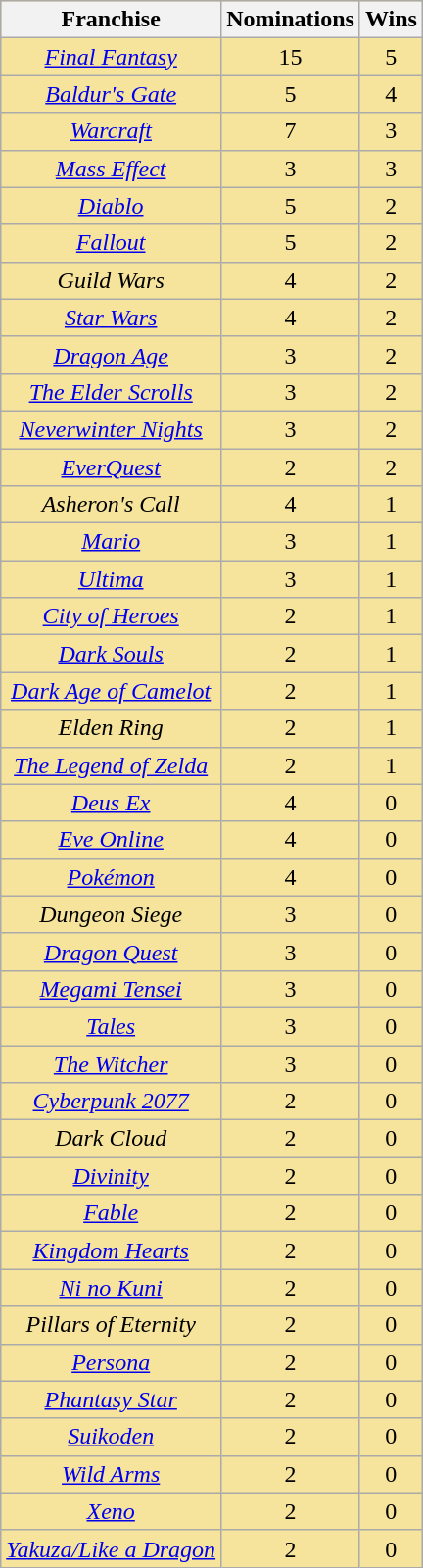<table class="wikitable sortable plainrowheaders" rowspan="2" style="text-align:center; background: #f6e39c">
<tr>
<th scope="col">Franchise</th>
<th scope="col">Nominations</th>
<th scope="col">Wins</th>
</tr>
<tr>
<td><em><a href='#'>Final Fantasy</a></em></td>
<td>15</td>
<td>5</td>
</tr>
<tr>
<td><em><a href='#'>Baldur's Gate</a></em></td>
<td>5</td>
<td>4</td>
</tr>
<tr>
<td><em><a href='#'>Warcraft</a></em></td>
<td>7</td>
<td>3</td>
</tr>
<tr>
<td><em><a href='#'>Mass Effect</a></em></td>
<td>3</td>
<td>3</td>
</tr>
<tr>
<td><em><a href='#'>Diablo</a></em></td>
<td>5</td>
<td>2</td>
</tr>
<tr>
<td><em><a href='#'>Fallout</a></em></td>
<td>5</td>
<td>2</td>
</tr>
<tr>
<td><em>Guild Wars</em></td>
<td>4</td>
<td>2</td>
</tr>
<tr>
<td><em><a href='#'>Star Wars</a></em></td>
<td>4</td>
<td>2</td>
</tr>
<tr>
<td><em><a href='#'>Dragon Age</a></em></td>
<td>3</td>
<td>2</td>
</tr>
<tr>
<td><em><a href='#'>The Elder Scrolls</a></em></td>
<td>3</td>
<td>2</td>
</tr>
<tr>
<td><em><a href='#'>Neverwinter Nights</a></em></td>
<td>3</td>
<td>2</td>
</tr>
<tr>
<td><em><a href='#'>EverQuest</a></em></td>
<td>2</td>
<td>2</td>
</tr>
<tr>
<td><em>Asheron's Call</em></td>
<td>4</td>
<td>1</td>
</tr>
<tr>
<td><em><a href='#'>Mario</a></em></td>
<td>3</td>
<td>1</td>
</tr>
<tr>
<td><em><a href='#'>Ultima</a></em></td>
<td>3</td>
<td>1</td>
</tr>
<tr>
<td><em><a href='#'>City of Heroes</a></em></td>
<td>2</td>
<td>1</td>
</tr>
<tr>
<td><em><a href='#'>Dark Souls</a></em></td>
<td>2</td>
<td>1</td>
</tr>
<tr>
<td><em><a href='#'>Dark Age of Camelot</a></em></td>
<td>2</td>
<td>1</td>
</tr>
<tr>
<td><em>Elden Ring</em></td>
<td>2</td>
<td>1</td>
</tr>
<tr>
<td><em><a href='#'>The Legend of Zelda</a></em></td>
<td>2</td>
<td>1</td>
</tr>
<tr>
<td><em><a href='#'>Deus Ex</a></em></td>
<td>4</td>
<td>0</td>
</tr>
<tr>
<td><em><a href='#'>Eve Online</a></em></td>
<td>4</td>
<td>0</td>
</tr>
<tr>
<td><em><a href='#'>Pokémon</a></em></td>
<td>4</td>
<td>0</td>
</tr>
<tr>
<td><em>Dungeon Siege</em></td>
<td>3</td>
<td>0</td>
</tr>
<tr>
<td><em><a href='#'>Dragon Quest</a></em></td>
<td>3</td>
<td>0</td>
</tr>
<tr>
<td><em><a href='#'>Megami Tensei</a></em></td>
<td>3</td>
<td>0</td>
</tr>
<tr>
<td><em><a href='#'>Tales</a></em></td>
<td>3</td>
<td>0</td>
</tr>
<tr>
<td><em><a href='#'>The Witcher</a></em></td>
<td>3</td>
<td>0</td>
</tr>
<tr>
<td><em><a href='#'>Cyberpunk 2077</a></em></td>
<td>2</td>
<td>0</td>
</tr>
<tr>
<td><em>Dark Cloud</em></td>
<td>2</td>
<td>0</td>
</tr>
<tr>
<td><em><a href='#'>Divinity</a></em></td>
<td>2</td>
<td>0</td>
</tr>
<tr>
<td><em><a href='#'>Fable</a></em></td>
<td>2</td>
<td>0</td>
</tr>
<tr>
<td><em><a href='#'>Kingdom Hearts</a></em></td>
<td>2</td>
<td>0</td>
</tr>
<tr>
<td><em><a href='#'>Ni no Kuni</a></em></td>
<td>2</td>
<td>0</td>
</tr>
<tr>
<td><em>Pillars of Eternity</em></td>
<td>2</td>
<td>0</td>
</tr>
<tr>
<td><em><a href='#'>Persona</a></em></td>
<td>2</td>
<td>0</td>
</tr>
<tr>
<td><em><a href='#'>Phantasy Star</a></em></td>
<td>2</td>
<td>0</td>
</tr>
<tr>
<td><em><a href='#'>Suikoden</a></em></td>
<td>2</td>
<td>0</td>
</tr>
<tr>
<td><em><a href='#'>Wild Arms</a></em></td>
<td>2</td>
<td>0</td>
</tr>
<tr>
<td><em><a href='#'>Xeno</a></em></td>
<td>2</td>
<td>0</td>
</tr>
<tr>
<td><em><a href='#'>Yakuza/Like a Dragon</a></em></td>
<td>2</td>
<td>0</td>
</tr>
</table>
